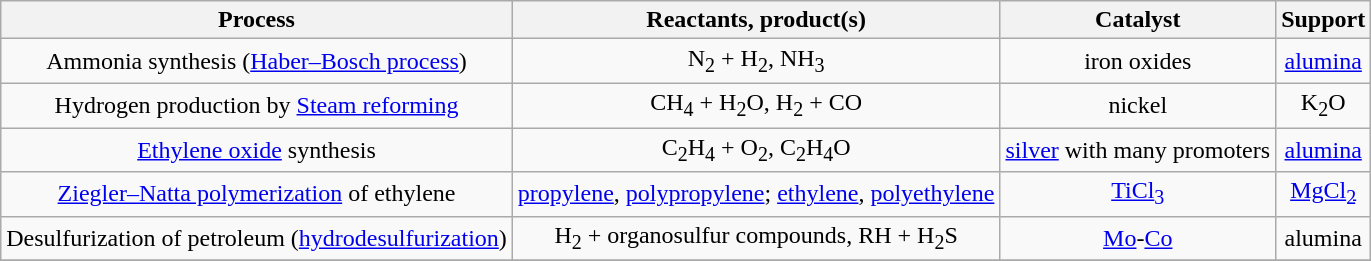<table class="wikitable" style = "text-align:center"|>
<tr>
<th>Process</th>
<th>Reactants, product(s)</th>
<th>Catalyst</th>
<th>Support</th>
</tr>
<tr>
<td>Ammonia synthesis (<a href='#'>Haber–Bosch process</a>)</td>
<td>N<sub>2</sub> + H<sub>2</sub>, NH<sub>3</sub></td>
<td>iron oxides</td>
<td><a href='#'>alumina</a></td>
</tr>
<tr>
<td>Hydrogen production by <a href='#'>Steam reforming</a></td>
<td>CH<sub>4</sub> + H<sub>2</sub>O, H<sub>2</sub> + CO</td>
<td>nickel</td>
<td>K<sub>2</sub>O</td>
</tr>
<tr>
<td><a href='#'>Ethylene oxide</a> synthesis</td>
<td>C<sub>2</sub>H<sub>4</sub> + O<sub>2</sub>, C<sub>2</sub>H<sub>4</sub>O</td>
<td><a href='#'>silver</a> with many promoters</td>
<td><a href='#'>alumina</a></td>
</tr>
<tr>
<td><a href='#'>Ziegler–Natta polymerization</a> of ethylene</td>
<td><a href='#'>propylene</a>, <a href='#'>polypropylene</a>; <a href='#'>ethylene</a>, <a href='#'>polyethylene</a></td>
<td><a href='#'>TiCl<sub>3</sub></a></td>
<td><a href='#'>MgCl<sub>2</sub></a></td>
</tr>
<tr>
<td>Desulfurization of petroleum (<a href='#'>hydrodesulfurization</a>)</td>
<td>H<sub>2</sub> + organosulfur compounds, RH + H<sub>2</sub>S</td>
<td><a href='#'>Mo</a>-<a href='#'>Co</a></td>
<td>alumina</td>
</tr>
<tr>
</tr>
</table>
